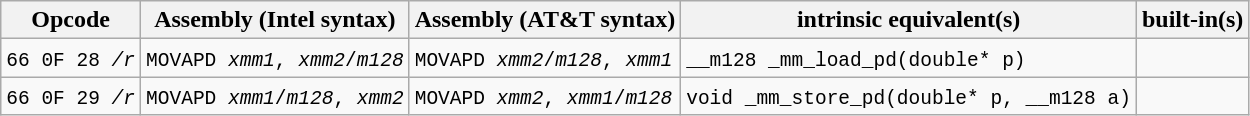<table class="wikitable">
<tr>
<th>Opcode</th>
<th>Assembly (Intel syntax)</th>
<th>Assembly (AT&T syntax)</th>
<th> intrinsic equivalent(s)</th>
<th> built-in(s)</th>
</tr>
<tr>
<td><code>66 0F 28 <em>/r</em></code></td>
<td><code> MOVAPD <em>xmm1</em>, <em>xmm2</em>/<em>m128</em></code></td>
<td><code>MOVAPD <em>xmm2</em>/<em>m128</em>, <em>xmm1</em></code></td>
<td><code>__m128 _mm_load_pd(double* p)</code></td>
<td></td>
</tr>
<tr>
<td><code>66 0F 29 <em>/r</em></code></td>
<td><code>MOVAPD <em>xmm1</em>/<em>m128</em>, <em>xmm2</em></code></td>
<td><code>MOVAPD <em>xmm2</em>, <em>xmm1</em>/<em>m128</em></code></td>
<td><code>void _mm_store_pd(double* p, __m128 a)</code></td>
<td></td>
</tr>
</table>
